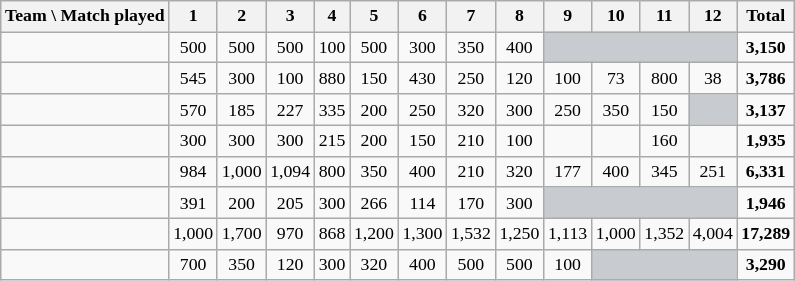<table class="wikitable sortable" style="font-size: 74%; text-align:center;">
<tr>
<th>Team \ Match played</th>
<th align=center>1</th>
<th align=center>2</th>
<th align=center>3</th>
<th align=center>4</th>
<th align=center>5</th>
<th align=center>6</th>
<th align=center>7</th>
<th align=center>8</th>
<th align=center>9</th>
<th align=center>10</th>
<th align=center>11</th>
<th align=center>12</th>
<th align=center>Total</th>
</tr>
<tr align=center>
<td align=left></td>
<td>500</td>
<td>500</td>
<td>500</td>
<td>100</td>
<td>500</td>
<td>300</td>
<td>350</td>
<td>400</td>
<td bgcolor="#c8ccd1"  colspan="4"></td>
<td><strong>3,150</strong></td>
</tr>
<tr align=center>
<td align=left></td>
<td>545</td>
<td>300</td>
<td>100</td>
<td>880</td>
<td>150</td>
<td>430</td>
<td>250</td>
<td>120</td>
<td>100</td>
<td>73</td>
<td>800</td>
<td>38</td>
<td><strong>3,786</strong></td>
</tr>
<tr align=center>
<td align=left></td>
<td>570</td>
<td>185</td>
<td>227</td>
<td>335</td>
<td>200</td>
<td>250</td>
<td>320</td>
<td>300</td>
<td>250</td>
<td>350</td>
<td>150</td>
<td bgcolor="#c8ccd1"></td>
<td><strong>3,137</strong></td>
</tr>
<tr align=center>
<td align=left></td>
<td>300</td>
<td>300</td>
<td>300</td>
<td>215</td>
<td>200</td>
<td>150</td>
<td>210</td>
<td>100</td>
<td></td>
<td></td>
<td>160</td>
<td></td>
<td><strong>1,935</strong></td>
</tr>
<tr align=center>
<td align=left></td>
<td>984</td>
<td>1,000</td>
<td>1,094</td>
<td>800</td>
<td>350</td>
<td>400</td>
<td>210</td>
<td>320</td>
<td>177</td>
<td>400</td>
<td>345</td>
<td>251</td>
<td><strong>6,331</strong></td>
</tr>
<tr align=center>
<td align=left></td>
<td>391</td>
<td>200</td>
<td>205</td>
<td>300</td>
<td>266</td>
<td>114</td>
<td>170</td>
<td>300</td>
<td bgcolor="#c8ccd1"  colspan="4"></td>
<td><strong>1,946</strong></td>
</tr>
<tr align=center>
<td align=left></td>
<td>1,000</td>
<td>1,700</td>
<td>970</td>
<td>868</td>
<td>1,200</td>
<td>1,300</td>
<td>1,532</td>
<td>1,250</td>
<td>1,113</td>
<td>1,000</td>
<td>1,352</td>
<td>4,004</td>
<td><strong>17,289</strong></td>
</tr>
<tr align=center>
<td align=left></td>
<td>700</td>
<td>350</td>
<td>120</td>
<td>300</td>
<td>320</td>
<td>400</td>
<td>500</td>
<td>500</td>
<td>100</td>
<td bgcolor="#c8ccd1"  colspan="3"></td>
<td><strong>3,290</strong></td>
</tr>
</table>
